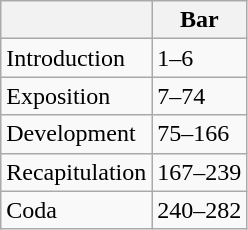<table class="wikitable">
<tr>
<th></th>
<th>Bar</th>
</tr>
<tr>
<td>Introduction</td>
<td>1–6</td>
</tr>
<tr>
<td>Exposition</td>
<td>7–74</td>
</tr>
<tr>
<td>Development</td>
<td>75–166</td>
</tr>
<tr>
<td>Recapitulation</td>
<td>167–239</td>
</tr>
<tr>
<td>Coda</td>
<td>240–282</td>
</tr>
</table>
